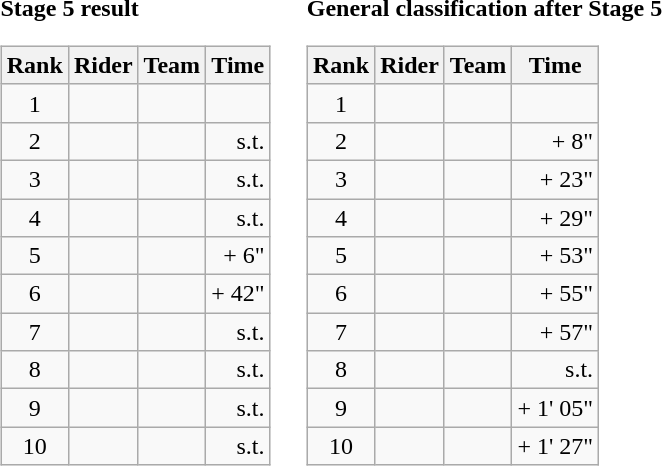<table>
<tr>
<td><strong>Stage 5 result</strong><br><table class="wikitable">
<tr>
<th scope="col">Rank</th>
<th scope="col">Rider</th>
<th scope="col">Team</th>
<th scope="col">Time</th>
</tr>
<tr>
<td style="text-align:center;">1</td>
<td></td>
<td></td>
<td style="text-align:right;"></td>
</tr>
<tr>
<td style="text-align:center;">2</td>
<td></td>
<td></td>
<td style="text-align:right;">s.t.</td>
</tr>
<tr>
<td style="text-align:center;">3</td>
<td></td>
<td></td>
<td style="text-align:right;">s.t.</td>
</tr>
<tr>
<td style="text-align:center;">4</td>
<td></td>
<td></td>
<td style="text-align:right;">s.t.</td>
</tr>
<tr>
<td style="text-align:center;">5</td>
<td></td>
<td></td>
<td style="text-align:right;">+ 6"</td>
</tr>
<tr>
<td style="text-align:center;">6</td>
<td></td>
<td></td>
<td style="text-align:right;">+ 42"</td>
</tr>
<tr>
<td style="text-align:center;">7</td>
<td></td>
<td></td>
<td style="text-align:right;">s.t.</td>
</tr>
<tr>
<td style="text-align:center;">8</td>
<td></td>
<td></td>
<td style="text-align:right;">s.t.</td>
</tr>
<tr>
<td style="text-align:center;">9</td>
<td></td>
<td></td>
<td style="text-align:right;">s.t.</td>
</tr>
<tr>
<td style="text-align:center;">10</td>
<td></td>
<td></td>
<td style="text-align:right;">s.t.</td>
</tr>
</table>
</td>
<td></td>
<td><strong>General classification after Stage 5</strong><br><table class="wikitable">
<tr>
<th scope="col">Rank</th>
<th scope="col">Rider</th>
<th scope="col">Team</th>
<th scope="col">Time</th>
</tr>
<tr>
<td style="text-align:center;">1</td>
<td>  </td>
<td></td>
<td style="text-align:right;"></td>
</tr>
<tr>
<td style="text-align:center;">2</td>
<td> </td>
<td></td>
<td style="text-align:right;">+ 8"</td>
</tr>
<tr>
<td style="text-align:center;">3</td>
<td></td>
<td></td>
<td style="text-align:right;">+ 23"</td>
</tr>
<tr>
<td style="text-align:center;">4</td>
<td></td>
<td></td>
<td style="text-align:right;">+ 29"</td>
</tr>
<tr>
<td style="text-align:center;">5</td>
<td></td>
<td></td>
<td style="text-align:right;">+ 53"</td>
</tr>
<tr>
<td style="text-align:center;">6</td>
<td></td>
<td></td>
<td style="text-align:right;">+ 55"</td>
</tr>
<tr>
<td style="text-align:center;">7</td>
<td></td>
<td></td>
<td style="text-align:right;">+ 57"</td>
</tr>
<tr>
<td style="text-align:center;">8</td>
<td></td>
<td></td>
<td style="text-align:right;">s.t.</td>
</tr>
<tr>
<td style="text-align:center;">9</td>
<td></td>
<td></td>
<td style="text-align:right;">+ 1' 05"</td>
</tr>
<tr>
<td style="text-align:center;">10</td>
<td></td>
<td></td>
<td style="text-align:right;">+ 1' 27"</td>
</tr>
</table>
</td>
</tr>
</table>
